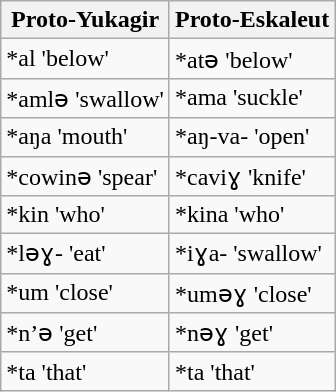<table class="wikitable">
<tr>
<th>Proto-Yukagir</th>
<th>Proto-Eskaleut</th>
</tr>
<tr>
<td>*al 'below'</td>
<td>*atə 'below'</td>
</tr>
<tr>
<td>*amlə 'swallow'</td>
<td>*ama 'suckle'</td>
</tr>
<tr>
<td>*aŋa 'mouth'</td>
<td>*aŋ-va- 'open'</td>
</tr>
<tr>
<td>*cowinə 'spear'</td>
<td>*caviɣ 'knife'</td>
</tr>
<tr>
<td>*kin 'who'</td>
<td>*kina 'who'</td>
</tr>
<tr>
<td>*ləɣ- 'eat'</td>
<td>*iɣa- 'swallow'</td>
</tr>
<tr>
<td>*um 'close'</td>
<td>*uməɣ 'close'</td>
</tr>
<tr>
<td>*n’ə 'get'</td>
<td>*nəɣ 'get'</td>
</tr>
<tr>
<td>*ta 'that'</td>
<td>*ta 'that'</td>
</tr>
</table>
